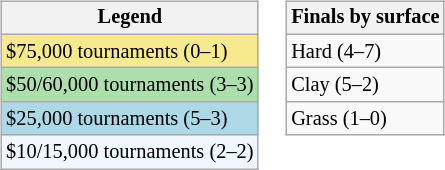<table>
<tr valign=top>
<td><br><table class="wikitable" style="font-size:85%;">
<tr>
<th>Legend</th>
</tr>
<tr style="background:#f7e98e;">
<td>$75,000 tournaments (0–1)</td>
</tr>
<tr style="background:#addfad;">
<td>$50/60,000 tournaments (3–3)</td>
</tr>
<tr style="background:lightblue;">
<td>$25,000 tournaments (5–3)</td>
</tr>
<tr style="background:#f0f8ff;">
<td>$10/15,000 tournaments (2–2)</td>
</tr>
</table>
</td>
<td><br><table class="wikitable" style="font-size:85%;">
<tr>
<th>Finals by surface</th>
</tr>
<tr>
<td>Hard (4–7)</td>
</tr>
<tr>
<td>Clay (5–2)</td>
</tr>
<tr>
<td>Grass (1–0)</td>
</tr>
</table>
</td>
</tr>
</table>
